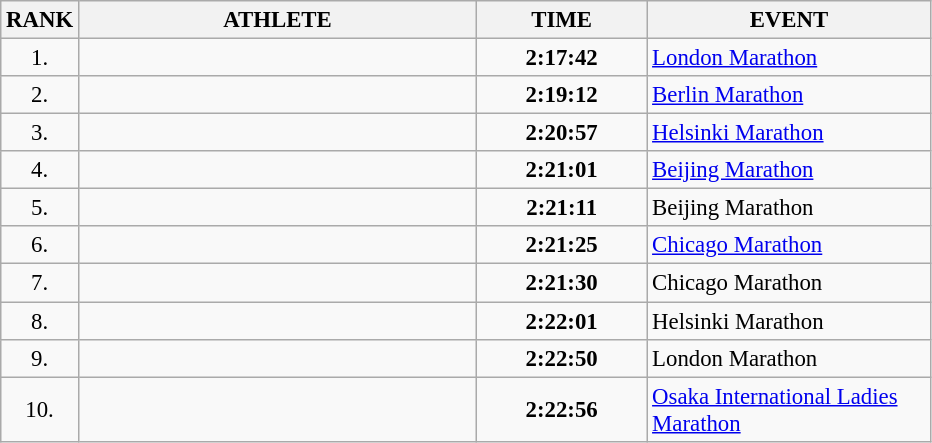<table class="wikitable" style="font-size:95%;">
<tr>
<th>RANK</th>
<th align="left" style="width: 17em">ATHLETE</th>
<th align="left" style="width: 7em">TIME</th>
<th align="left" style="width: 12em">EVENT</th>
</tr>
<tr>
<td align="center">1.</td>
<td></td>
<td align="center"><strong>2:17:42</strong></td>
<td><a href='#'>London Marathon</a></td>
</tr>
<tr>
<td align="center">2.</td>
<td></td>
<td align="center"><strong>2:19:12</strong></td>
<td><a href='#'>Berlin Marathon</a></td>
</tr>
<tr>
<td align="center">3.</td>
<td></td>
<td align="center"><strong>2:20:57</strong></td>
<td><a href='#'>Helsinki Marathon</a></td>
</tr>
<tr>
<td align="center">4.</td>
<td></td>
<td align="center"><strong>2:21:01</strong></td>
<td><a href='#'>Beijing Marathon</a></td>
</tr>
<tr>
<td align="center">5.</td>
<td></td>
<td align="center"><strong>2:21:11</strong></td>
<td>Beijing Marathon</td>
</tr>
<tr>
<td align="center">6.</td>
<td></td>
<td align="center"><strong>2:21:25</strong></td>
<td><a href='#'>Chicago Marathon</a></td>
</tr>
<tr>
<td align="center">7.</td>
<td></td>
<td align="center"><strong>2:21:30</strong></td>
<td>Chicago Marathon</td>
</tr>
<tr>
<td align="center">8.</td>
<td></td>
<td align="center"><strong>2:22:01</strong></td>
<td>Helsinki Marathon</td>
</tr>
<tr>
<td align="center">9.</td>
<td></td>
<td align="center"><strong>2:22:50</strong></td>
<td>London Marathon</td>
</tr>
<tr>
<td align="center">10.</td>
<td></td>
<td align="center"><strong>2:22:56</strong></td>
<td><a href='#'>Osaka International Ladies Marathon</a></td>
</tr>
</table>
